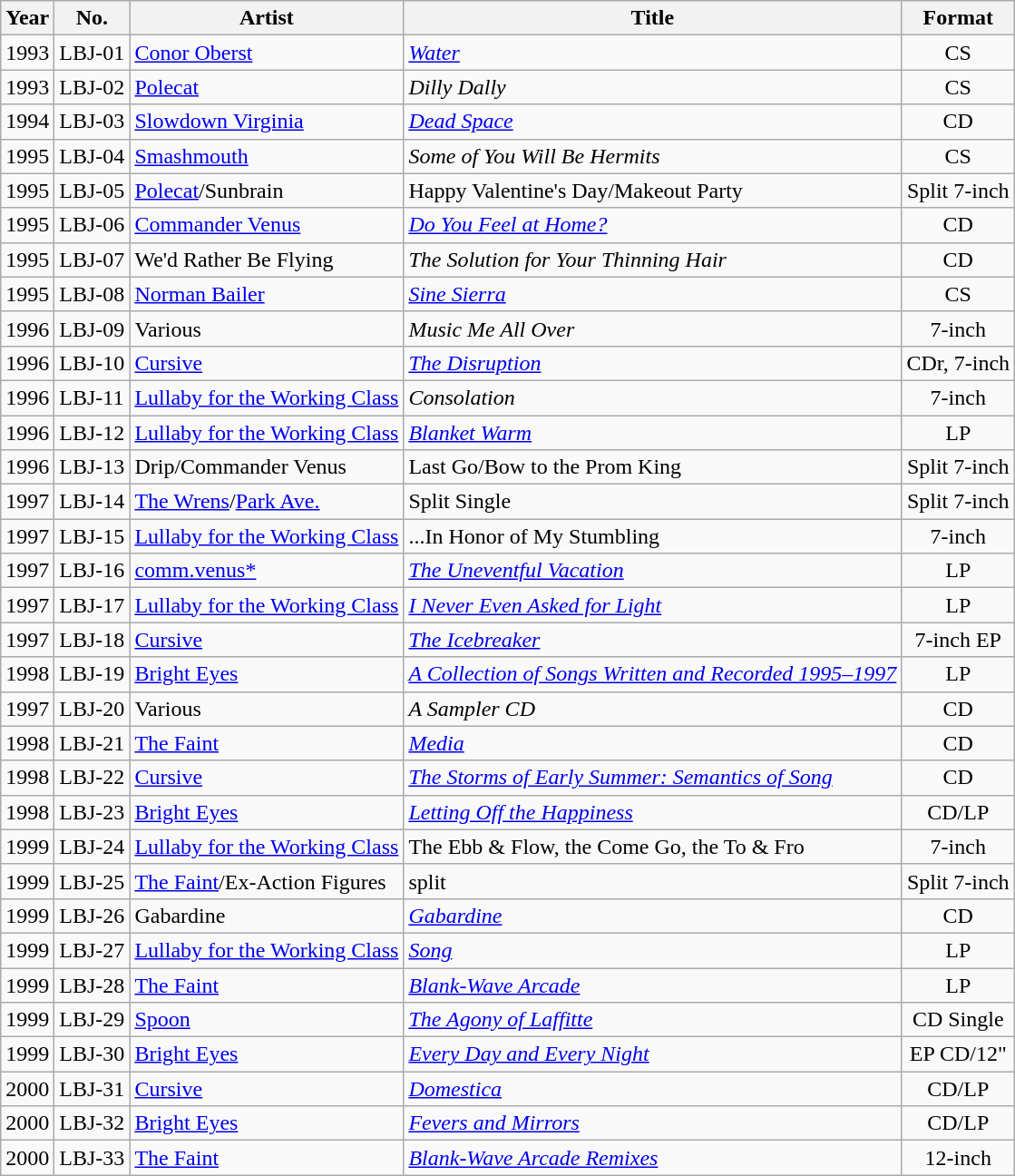<table class="wikitable">
<tr>
<th>Year</th>
<th>No.</th>
<th>Artist</th>
<th>Title</th>
<th>Format</th>
</tr>
<tr>
<td>1993</td>
<td align="left">LBJ-01</td>
<td align="left"><a href='#'>Conor Oberst</a></td>
<td align="left"><em><a href='#'>Water</a></em></td>
<td align="center">CS</td>
</tr>
<tr>
<td>1993</td>
<td align="left">LBJ-02</td>
<td align="left"><a href='#'>Polecat</a></td>
<td align="left"><em>Dilly Dally</em></td>
<td align="center">CS</td>
</tr>
<tr>
<td>1994</td>
<td align="left">LBJ-03</td>
<td align="left"><a href='#'>Slowdown Virginia</a></td>
<td align="left"><em><a href='#'>Dead Space</a></em></td>
<td align="center">CD</td>
</tr>
<tr>
<td>1995</td>
<td align="left">LBJ-04</td>
<td align="left"><a href='#'>Smashmouth</a></td>
<td align="left"><em>Some of You Will Be Hermits</em></td>
<td align="center">CS</td>
</tr>
<tr>
<td>1995</td>
<td align="left">LBJ-05</td>
<td align="left"><a href='#'>Polecat</a>/Sunbrain</td>
<td align="left">Happy Valentine's Day/Makeout Party</td>
<td align="center">Split 7-inch</td>
</tr>
<tr>
<td>1995</td>
<td align="left">LBJ-06</td>
<td align="left"><a href='#'>Commander Venus</a></td>
<td align="left"><em><a href='#'>Do You Feel at Home?</a></em></td>
<td align="center">CD</td>
</tr>
<tr>
<td>1995</td>
<td align="left">LBJ-07</td>
<td align="left">We'd Rather Be Flying</td>
<td align="left"><em>The Solution for Your Thinning Hair</em></td>
<td align="center">CD</td>
</tr>
<tr>
<td>1995</td>
<td align="left">LBJ-08</td>
<td align="left"><a href='#'>Norman Bailer</a></td>
<td align="left"><em><a href='#'>Sine Sierra</a></em></td>
<td align="center">CS</td>
</tr>
<tr>
<td>1996</td>
<td align="left">LBJ-09</td>
<td align="left">Various</td>
<td align="left"><em>Music Me All Over</em></td>
<td align="center">7-inch</td>
</tr>
<tr>
<td>1996</td>
<td align="left">LBJ-10</td>
<td align="left"><a href='#'>Cursive</a></td>
<td align="left"><em><a href='#'>The Disruption</a></em></td>
<td align="center">CDr, 7-inch</td>
</tr>
<tr>
<td>1996</td>
<td align="left">LBJ-11</td>
<td align="left"><a href='#'>Lullaby for the Working Class</a></td>
<td align="left"><em>Consolation</em></td>
<td align="center">7-inch</td>
</tr>
<tr>
<td>1996</td>
<td align="left">LBJ-12</td>
<td align="left"><a href='#'>Lullaby for the Working Class</a></td>
<td align="left"><em><a href='#'>Blanket Warm</a></em></td>
<td align="center">LP</td>
</tr>
<tr>
<td>1996</td>
<td align="left">LBJ-13</td>
<td align="left">Drip/Commander Venus</td>
<td align="left">Last Go/Bow to the Prom King</td>
<td align="center">Split 7-inch</td>
</tr>
<tr>
<td>1997</td>
<td align="left">LBJ-14</td>
<td align="left"><a href='#'>The Wrens</a>/<a href='#'>Park Ave.</a></td>
<td align="left">Split Single</td>
<td align="center">Split 7-inch</td>
</tr>
<tr>
<td>1997</td>
<td align="left">LBJ-15</td>
<td align="left"><a href='#'>Lullaby for the Working Class</a></td>
<td align="left">...In Honor of My Stumbling</td>
<td align="center">7-inch</td>
</tr>
<tr>
<td>1997</td>
<td align="left">LBJ-16</td>
<td align="left"><a href='#'>comm.venus*</a></td>
<td align="left"><em><a href='#'>The Uneventful Vacation</a></em></td>
<td align="center">LP</td>
</tr>
<tr>
<td>1997</td>
<td align="left">LBJ-17</td>
<td align="left"><a href='#'>Lullaby for the Working Class</a></td>
<td align="left"><em><a href='#'>I Never Even Asked for Light</a></em></td>
<td align="center">LP</td>
</tr>
<tr>
<td>1997</td>
<td align="left">LBJ-18</td>
<td align="left"><a href='#'>Cursive</a></td>
<td align="left"><em><a href='#'>The Icebreaker</a></em></td>
<td align="center">7-inch EP</td>
</tr>
<tr>
<td>1998</td>
<td align="left">LBJ-19</td>
<td align="left"><a href='#'>Bright Eyes</a></td>
<td align="left"><em><a href='#'>A Collection of Songs Written and Recorded 1995–1997</a></em></td>
<td align="center">LP</td>
</tr>
<tr>
<td>1997</td>
<td align="left">LBJ-20</td>
<td align="left">Various</td>
<td align="left"><em>A Sampler CD</em></td>
<td align="center">CD</td>
</tr>
<tr>
<td>1998</td>
<td align="left">LBJ-21</td>
<td align="left"><a href='#'>The Faint</a></td>
<td align="left"><em><a href='#'>Media</a></em></td>
<td align="center">CD</td>
</tr>
<tr>
<td>1998</td>
<td align="left">LBJ-22</td>
<td align="left"><a href='#'>Cursive</a></td>
<td align="left"><em><a href='#'>The Storms of Early Summer: Semantics of Song</a></em></td>
<td align="center">CD</td>
</tr>
<tr>
<td>1998</td>
<td align="left">LBJ-23</td>
<td align="left"><a href='#'>Bright Eyes</a></td>
<td align="left"><em><a href='#'>Letting Off the Happiness</a></em></td>
<td align="center">CD/LP</td>
</tr>
<tr>
<td>1999</td>
<td align="left">LBJ-24</td>
<td align="left"><a href='#'>Lullaby for the Working Class</a></td>
<td align="left">The Ebb & Flow, the Come Go, the To & Fro</td>
<td align="center">7-inch</td>
</tr>
<tr>
<td>1999</td>
<td align="left">LBJ-25</td>
<td align="left"><a href='#'>The Faint</a>/Ex-Action Figures</td>
<td align="left">split</td>
<td align="center">Split 7-inch</td>
</tr>
<tr>
<td>1999</td>
<td align="left">LBJ-26</td>
<td align="left">Gabardine</td>
<td align="left"><em><a href='#'>Gabardine</a></em></td>
<td align="center">CD</td>
</tr>
<tr>
<td>1999</td>
<td align="left">LBJ-27</td>
<td align="left"><a href='#'>Lullaby for the Working Class</a></td>
<td align="left"><em><a href='#'>Song</a></em></td>
<td align="center">LP</td>
</tr>
<tr>
<td>1999</td>
<td align="left">LBJ-28</td>
<td align="left"><a href='#'>The Faint</a></td>
<td align="left"><em><a href='#'>Blank-Wave Arcade</a></em></td>
<td align="center">LP</td>
</tr>
<tr>
<td>1999</td>
<td align="left">LBJ-29</td>
<td align="left"><a href='#'>Spoon</a></td>
<td align="left"><em><a href='#'>The Agony of Laffitte</a></em></td>
<td align="center">CD Single</td>
</tr>
<tr>
<td>1999</td>
<td align="left">LBJ-30</td>
<td align="left"><a href='#'>Bright Eyes</a></td>
<td align="left"><em><a href='#'>Every Day and Every Night</a></em></td>
<td align="center">EP CD/12"</td>
</tr>
<tr>
<td>2000</td>
<td align="left">LBJ-31</td>
<td align="left"><a href='#'>Cursive</a></td>
<td align="left"><em><a href='#'>Domestica</a></em></td>
<td align="center">CD/LP</td>
</tr>
<tr>
<td>2000</td>
<td align="left">LBJ-32</td>
<td align="left"><a href='#'>Bright Eyes</a></td>
<td align="left"><em><a href='#'>Fevers and Mirrors</a></em></td>
<td align="center">CD/LP</td>
</tr>
<tr>
<td>2000</td>
<td align="left">LBJ-33</td>
<td align="left"><a href='#'>The Faint</a></td>
<td align="left"><em><a href='#'>Blank-Wave Arcade Remixes</a></em></td>
<td align="center">12-inch</td>
</tr>
</table>
